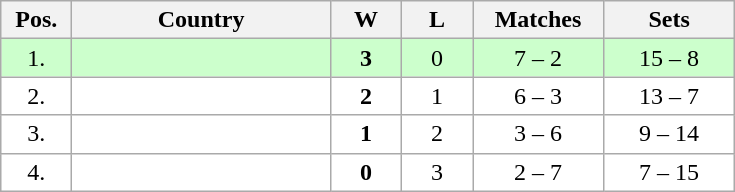<table class="wikitable" style="text-align:center;">
<tr>
<th width=40>Pos.</th>
<th width=165>Country</th>
<th width=40>W</th>
<th width=40>L</th>
<th width=80>Matches</th>
<th width=80>Sets</th>
</tr>
<tr style="background:#ccffcc;">
<td>1.</td>
<td style="text-align:left;"></td>
<td><strong>3</strong></td>
<td>0</td>
<td>7 – 2</td>
<td>15 – 8</td>
</tr>
<tr style="background:#ffffff;">
<td>2.</td>
<td style="text-align:left;"></td>
<td><strong>2</strong></td>
<td>1</td>
<td>6 – 3</td>
<td>13 – 7</td>
</tr>
<tr style="background:#ffffff;">
<td>3.</td>
<td style="text-align:left;"></td>
<td><strong>1</strong></td>
<td>2</td>
<td>3 – 6</td>
<td>9 – 14</td>
</tr>
<tr style="background:#ffffff;">
<td>4.</td>
<td style="text-align:left;"></td>
<td><strong>0</strong></td>
<td>3</td>
<td>2 – 7</td>
<td>7 – 15</td>
</tr>
</table>
